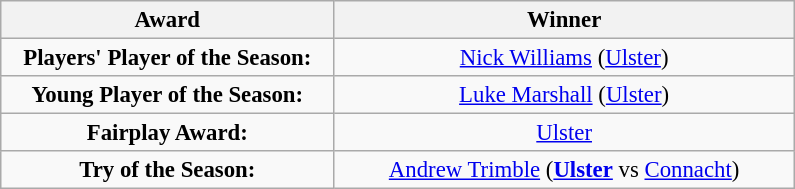<table class="wikitable" style="font-size:95%; text-align:center;">
<tr>
<th style="width:215px;">Award</th>
<th style="width:300px;">Winner</th>
</tr>
<tr>
<td><strong>Players' Player of the Season:</strong></td>
<td> <a href='#'>Nick Williams</a> (<a href='#'>Ulster</a>)</td>
</tr>
<tr>
<td><strong>Young Player of the Season:</strong></td>
<td> <a href='#'>Luke Marshall</a> (<a href='#'>Ulster</a>)</td>
</tr>
<tr —>
<td><strong>Fairplay Award:</strong></td>
<td><a href='#'>Ulster</a></td>
</tr>
<tr>
<td><strong>Try of the Season:</strong></td>
<td> <a href='#'>Andrew Trimble</a> (<strong><a href='#'>Ulster</a></strong> vs <a href='#'>Connacht</a>)</td>
</tr>
</table>
